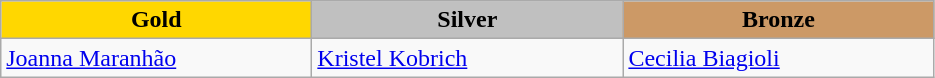<table class="wikitable" style="text-align:left">
<tr align="center">
<td width=200 bgcolor=gold><strong>Gold</strong></td>
<td width=200 bgcolor=silver><strong>Silver</strong></td>
<td width=200 bgcolor=CC9966><strong>Bronze</strong></td>
</tr>
<tr>
<td><a href='#'>Joanna Maranhão</a><br><em></em></td>
<td><a href='#'>Kristel Kobrich</a><br><em></em></td>
<td><a href='#'>Cecilia Biagioli</a><br><em></em></td>
</tr>
</table>
